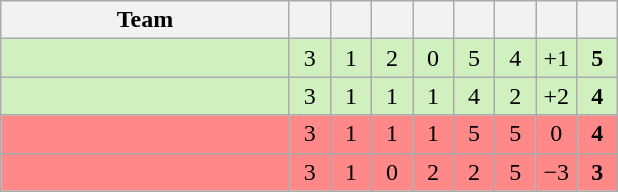<table cellpadding="0" cellspacing="0" width="100%">
<tr>
<td width="60%"><br><table class="wikitable" style="text-align: center;">
<tr>
<th width=185>Team</th>
<th width=20></th>
<th width=20></th>
<th width=20></th>
<th width=20></th>
<th width=20></th>
<th width=20></th>
<th width=20></th>
<th width=20></th>
</tr>
<tr bgcolor="#D0F0C0">
<td style="text-align:left"><strong></strong></td>
<td>3</td>
<td>1</td>
<td>2</td>
<td>0</td>
<td>5</td>
<td>4</td>
<td>+1</td>
<td><strong>5</strong></td>
</tr>
<tr bgcolor="#D0F0C0">
<td style="text-align:left"><strong></strong></td>
<td>3</td>
<td>1</td>
<td>1</td>
<td>1</td>
<td>4</td>
<td>2</td>
<td>+2</td>
<td><strong>4</strong></td>
</tr>
<tr bgcolor=#FF8888>
<td style="text-align:left"></td>
<td>3</td>
<td>1</td>
<td>1</td>
<td>1</td>
<td>5</td>
<td>5</td>
<td>0</td>
<td><strong>4</strong></td>
</tr>
<tr bgcolor=#FF8888>
<td style="text-align:left"></td>
<td>3</td>
<td>1</td>
<td>0</td>
<td>2</td>
<td>2</td>
<td>5</td>
<td>−3</td>
<td><strong>3</strong></td>
</tr>
</table>
<br>
</td>
</tr>
</table>
